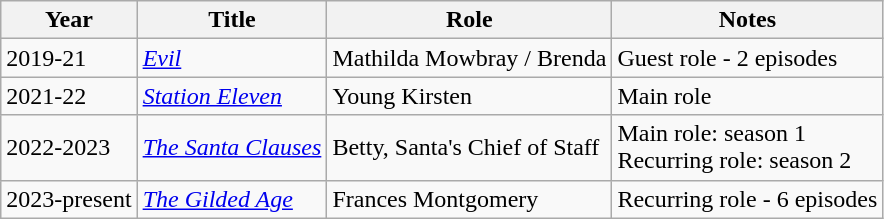<table class="wikitable sortable">
<tr>
<th>Year</th>
<th>Title</th>
<th>Role</th>
<th class="unsortable">Notes</th>
</tr>
<tr>
<td>2019-21</td>
<td><em><a href='#'>Evil</a></em></td>
<td>Mathilda Mowbray / Brenda</td>
<td>Guest role - 2 episodes</td>
</tr>
<tr>
<td>2021-22</td>
<td><em><a href='#'>Station Eleven</a></em></td>
<td>Young Kirsten</td>
<td>Main role</td>
</tr>
<tr>
<td>2022-2023</td>
<td><em><a href='#'>The Santa Clauses</a></em></td>
<td>Betty, Santa's Chief of Staff</td>
<td>Main role: season 1<br>Recurring role: season 2</td>
</tr>
<tr>
<td>2023-present</td>
<td><em><a href='#'>The Gilded Age</a></em></td>
<td>Frances Montgomery</td>
<td>Recurring role - 6 episodes</td>
</tr>
</table>
